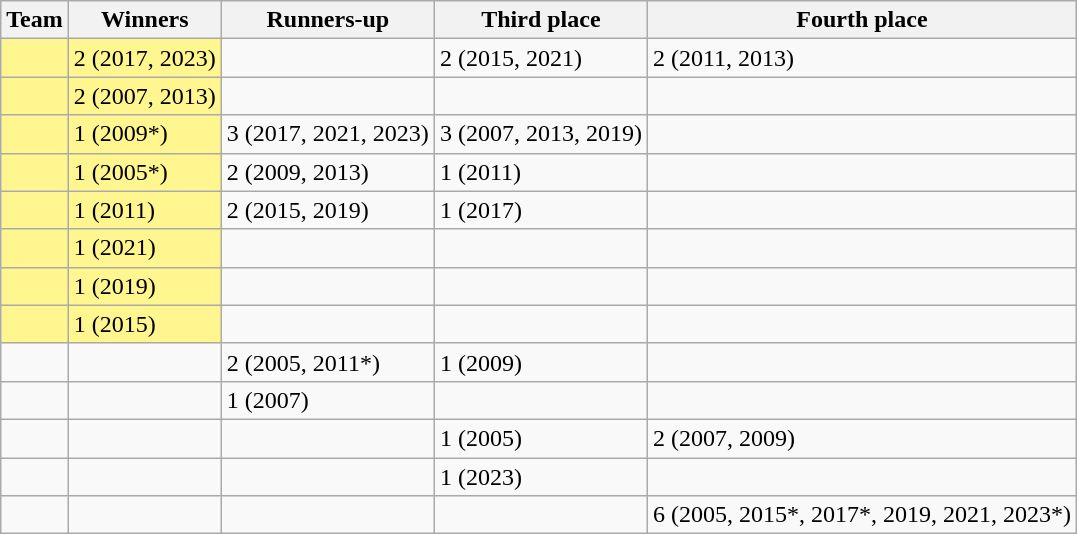<table class="wikitable sortable">
<tr>
<th>Team</th>
<th>Winners</th>
<th>Runners-up</th>
<th>Third place</th>
<th>Fourth place</th>
</tr>
<tr>
<td style=background:#FFF68F></td>
<td style=background:#FFF68F>2 (2017, 2023)</td>
<td></td>
<td>2 (2015, 2021)</td>
<td>2 (2011, 2013)</td>
</tr>
<tr>
<td style=background:#FFF68F></td>
<td style=background:#FFF68F>2 (2007, 2013)</td>
<td></td>
<td></td>
<td></td>
</tr>
<tr>
<td style=background:#FFF68F></td>
<td style=background:#FFF68F>1 (2009*)</td>
<td>3 (2017, 2021, 2023)</td>
<td>3 (2007, 2013, 2019)</td>
<td></td>
</tr>
<tr>
<td style=background:#FFF68F></td>
<td style=background:#FFF68F>1 (2005*)</td>
<td>2 (2009, 2013)</td>
<td>1 (2011)</td>
<td></td>
</tr>
<tr>
<td style=background:#FFF68F></td>
<td style=background:#FFF68F>1 (2011)</td>
<td>2 (2015, 2019)</td>
<td>1 (2017)</td>
<td></td>
</tr>
<tr>
<td style=background:#FFF68F></td>
<td style=background:#FFF68F>1 (2021)</td>
<td></td>
<td></td>
<td></td>
</tr>
<tr>
<td style=background:#FFF68F></td>
<td style=background:#FFF68F>1 (2019)</td>
<td></td>
<td></td>
<td></td>
</tr>
<tr>
<td style=background:#FFF68F></td>
<td style=background:#FFF68F>1 (2015)</td>
<td></td>
<td></td>
<td></td>
</tr>
<tr>
<td></td>
<td></td>
<td>2 (2005, 2011*)</td>
<td>1 (2009)</td>
<td></td>
</tr>
<tr>
<td></td>
<td></td>
<td>1 (2007)</td>
<td></td>
<td></td>
</tr>
<tr>
<td></td>
<td></td>
<td></td>
<td>1 (2005)</td>
<td>2 (2007, 2009)</td>
</tr>
<tr>
<td></td>
<td></td>
<td></td>
<td>1 (2023)</td>
<td></td>
</tr>
<tr>
<td></td>
<td></td>
<td></td>
<td></td>
<td>6 (2005, 2015*, 2017*, 2019, 2021, 2023*)</td>
</tr>
</table>
